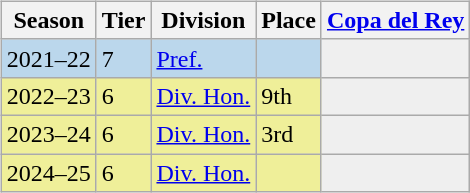<table>
<tr>
<td valign="top" width=0%><br><table class="wikitable">
<tr style="background:#f0f6fa;">
<th>Season</th>
<th>Tier</th>
<th>Division</th>
<th>Place</th>
<th><a href='#'>Copa del Rey</a></th>
</tr>
<tr>
<td style="background:#BBD7EC;">2021–22</td>
<td style="background:#BBD7EC;">7</td>
<td style="background:#BBD7EC;"><a href='#'>Pref.</a></td>
<td style="background:#BBD7EC;"></td>
<th style="background:#efefef;"></th>
</tr>
<tr>
<td style="background:#EFEF99;">2022–23</td>
<td style="background:#EFEF99;">6</td>
<td style="background:#EFEF99;"><a href='#'>Div. Hon.</a></td>
<td style="background:#EFEF99;">9th</td>
<th style="background:#efefef;"></th>
</tr>
<tr>
<td style="background:#EFEF99;">2023–24</td>
<td style="background:#EFEF99;">6</td>
<td style="background:#EFEF99;"><a href='#'>Div. Hon.</a></td>
<td style="background:#EFEF99;">3rd</td>
<th style="background:#efefef;"></th>
</tr>
<tr>
<td style="background:#EFEF99;">2024–25</td>
<td style="background:#EFEF99;">6</td>
<td style="background:#EFEF99;"><a href='#'>Div. Hon.</a></td>
<td style="background:#EFEF99;"></td>
<th style="background:#efefef;"></th>
</tr>
</table>
</td>
</tr>
</table>
